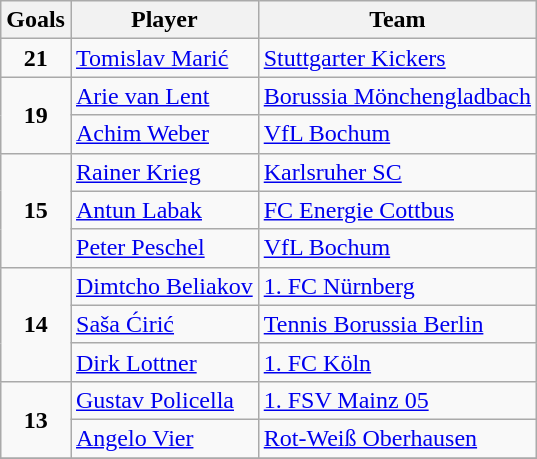<table class="wikitable">
<tr>
<th>Goals</th>
<th>Player</th>
<th>Team</th>
</tr>
<tr>
<td rowspan="1" align=center><strong>21</strong></td>
<td> <a href='#'>Tomislav Marić</a></td>
<td><a href='#'>Stuttgarter Kickers</a></td>
</tr>
<tr>
<td rowspan="2" align=center><strong>19</strong></td>
<td> <a href='#'>Arie van Lent</a></td>
<td><a href='#'>Borussia Mönchengladbach</a></td>
</tr>
<tr>
<td> <a href='#'>Achim Weber</a></td>
<td><a href='#'>VfL Bochum</a></td>
</tr>
<tr>
<td rowspan="3" align=center><strong>15</strong></td>
<td> <a href='#'>Rainer Krieg</a></td>
<td><a href='#'>Karlsruher SC</a></td>
</tr>
<tr>
<td> <a href='#'>Antun Labak</a></td>
<td><a href='#'>FC Energie Cottbus</a></td>
</tr>
<tr>
<td> <a href='#'>Peter Peschel</a></td>
<td><a href='#'>VfL Bochum</a></td>
</tr>
<tr>
<td rowspan="3" align=center><strong>14</strong></td>
<td> <a href='#'>Dimtcho Beliakov</a></td>
<td><a href='#'>1. FC Nürnberg</a></td>
</tr>
<tr>
<td> <a href='#'>Saša Ćirić</a></td>
<td><a href='#'>Tennis Borussia Berlin</a></td>
</tr>
<tr>
<td> <a href='#'>Dirk Lottner</a></td>
<td><a href='#'>1. FC Köln</a></td>
</tr>
<tr>
<td rowspan="2" align=center><strong>13</strong></td>
<td> <a href='#'>Gustav Policella</a></td>
<td><a href='#'>1. FSV Mainz 05</a></td>
</tr>
<tr>
<td> <a href='#'>Angelo Vier</a></td>
<td><a href='#'>Rot-Weiß Oberhausen</a></td>
</tr>
<tr>
</tr>
</table>
